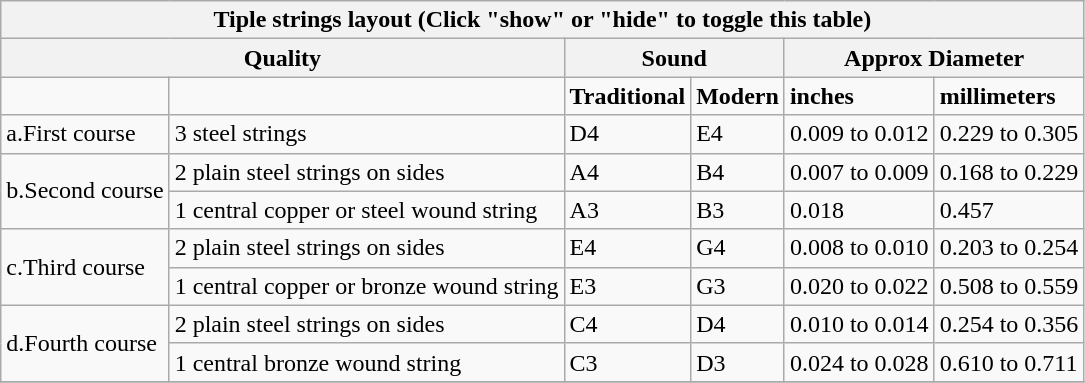<table class="wikitable collapsible collapsed" style="font-size: 100%">
<tr>
<th colspan="6">Tiple strings layout (Click "show" or "hide" to toggle this table)</th>
</tr>
<tr>
<th colspan="2">Quality</th>
<th colspan="2">Sound</th>
<th colspan="2">Approx Diameter</th>
</tr>
<tr>
<td></td>
<td></td>
<td style="font-weight:bold">Traditional</td>
<td style="font-weight:bold">Modern</td>
<td style="font-weight:bold">inches</td>
<td style="font-weight:bold">millimeters</td>
</tr>
<tr>
<td>a.First course</td>
<td>3 steel strings</td>
<td>D4</td>
<td>E4</td>
<td>0.009 to 0.012</td>
<td>0.229 to 0.305</td>
</tr>
<tr>
<td rowspan="2">b.Second course</td>
<td>2 plain steel strings on sides</td>
<td>A4</td>
<td>B4</td>
<td>0.007 to 0.009</td>
<td>0.168 to 0.229</td>
</tr>
<tr>
<td>1 central copper or steel wound string</td>
<td>A3</td>
<td>B3</td>
<td>0.018</td>
<td>0.457</td>
</tr>
<tr>
<td rowspan="2">c.Third course</td>
<td>2 plain steel strings on sides</td>
<td>E4</td>
<td>G4</td>
<td>0.008 to 0.010</td>
<td>0.203 to 0.254</td>
</tr>
<tr>
<td>1 central copper or bronze wound string</td>
<td>E3</td>
<td>G3</td>
<td>0.020 to 0.022</td>
<td>0.508 to 0.559</td>
</tr>
<tr>
<td rowspan="2">d.Fourth course</td>
<td>2 plain steel strings on sides</td>
<td>C4</td>
<td>D4</td>
<td>0.010 to 0.014</td>
<td>0.254 to 0.356</td>
</tr>
<tr>
<td>1 central bronze wound string</td>
<td>C3</td>
<td>D3</td>
<td>0.024 to 0.028</td>
<td>0.610 to 0.711</td>
</tr>
<tr>
</tr>
</table>
